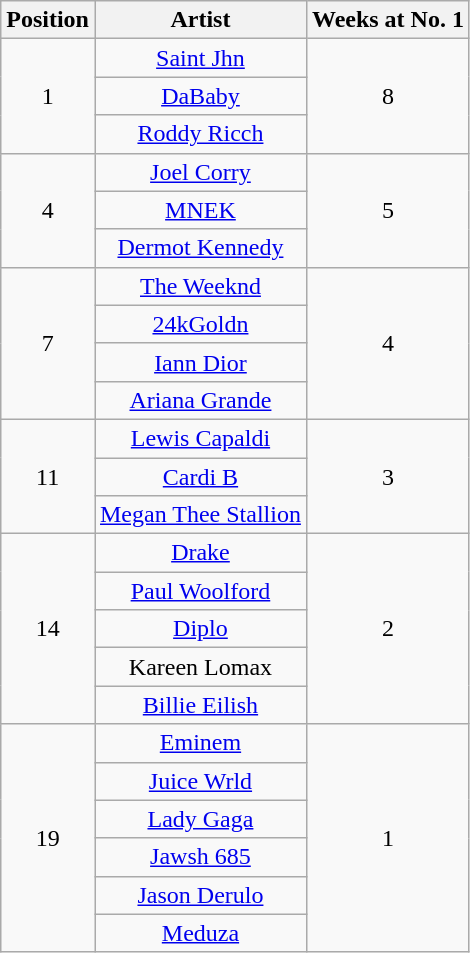<table class="wikitable">
<tr>
<th style="text-align: center;">Position</th>
<th style="text-align: center;">Artist</th>
<th style="text-align: center;">Weeks at No. 1</th>
</tr>
<tr>
<td style="text-align: center;" rowspan="3">1</td>
<td style="text-align: center;"><a href='#'>Saint Jhn</a></td>
<td style="text-align: center;" rowspan="3">8</td>
</tr>
<tr>
<td style="text-align: center;"><a href='#'>DaBaby</a></td>
</tr>
<tr>
<td style="text-align: center;"><a href='#'>Roddy Ricch</a></td>
</tr>
<tr>
<td style="text-align: center;" rowspan="3">4</td>
<td style="text-align: center;"><a href='#'>Joel Corry</a></td>
<td style="text-align: center;" rowspan="3">5</td>
</tr>
<tr>
<td style="text-align: center;"><a href='#'>MNEK</a></td>
</tr>
<tr>
<td style="text-align: center;"><a href='#'>Dermot Kennedy</a></td>
</tr>
<tr>
<td style="text-align: center;" rowspan="4">7</td>
<td style="text-align: center;"><a href='#'>The Weeknd</a></td>
<td style="text-align: center;" rowspan="4">4</td>
</tr>
<tr>
<td style="text-align: center;"><a href='#'>24kGoldn</a></td>
</tr>
<tr>
<td style="text-align: center;"><a href='#'>Iann Dior</a></td>
</tr>
<tr>
<td style="text-align: center;"><a href='#'>Ariana Grande</a></td>
</tr>
<tr>
<td style="text-align: center;" rowspan="3">11</td>
<td style="text-align: center;"><a href='#'>Lewis Capaldi</a></td>
<td style="text-align: center;" rowspan="3">3</td>
</tr>
<tr>
<td style="text-align: center;"><a href='#'>Cardi B</a></td>
</tr>
<tr>
<td style="text-align: center;"><a href='#'>Megan Thee Stallion</a></td>
</tr>
<tr>
<td style="text-align: center;" rowspan="5">14</td>
<td style="text-align: center;"><a href='#'>Drake</a></td>
<td style="text-align: center;" rowspan="5">2</td>
</tr>
<tr>
<td style="text-align: center;"><a href='#'>Paul Woolford</a></td>
</tr>
<tr>
<td style="text-align: center;"><a href='#'>Diplo</a></td>
</tr>
<tr>
<td style="text-align: center;">Kareen Lomax</td>
</tr>
<tr>
<td style="text-align: center;"><a href='#'>Billie Eilish</a></td>
</tr>
<tr>
<td style="text-align: center;" rowspan="7">19</td>
<td style="text-align: center;"><a href='#'>Eminem</a></td>
<td style="text-align: center;" rowspan="7">1</td>
</tr>
<tr>
<td style="text-align: center;"><a href='#'>Juice Wrld</a></td>
</tr>
<tr>
<td style="text-align: center;"><a href='#'>Lady Gaga</a></td>
</tr>
<tr>
<td style="text-align: center;"><a href='#'>Jawsh 685</a></td>
</tr>
<tr>
<td style="text-align: center;"><a href='#'>Jason Derulo</a></td>
</tr>
<tr>
<td style="text-align: center;"><a href='#'>Meduza</a></td>
</tr>
</table>
